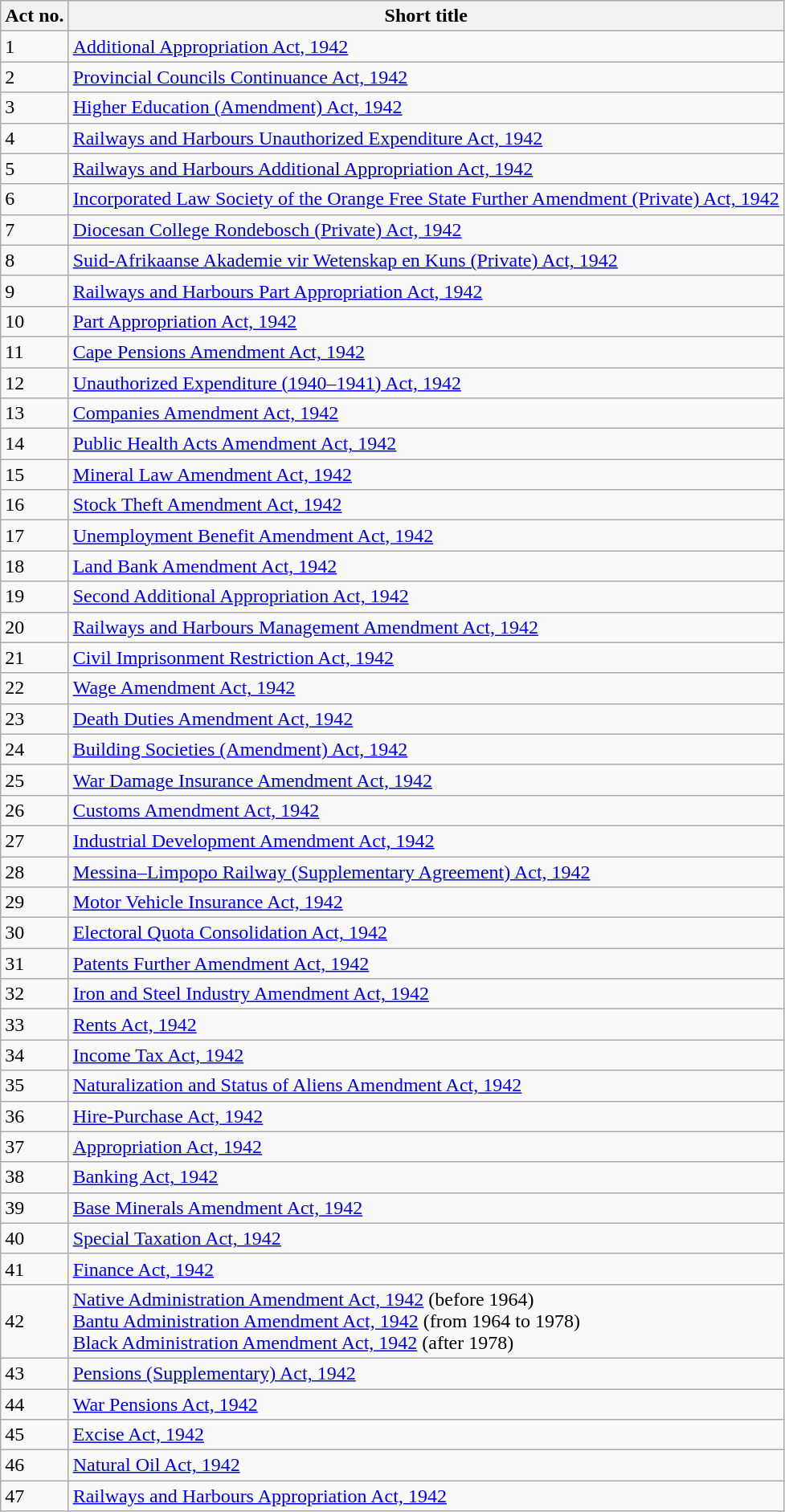<table class="wikitable sortable">
<tr>
<th>Act no.</th>
<th>Short title</th>
</tr>
<tr>
<td>1</td>
<td><a href='#'>Additional Appropriation Act, 1942</a></td>
</tr>
<tr>
<td>2</td>
<td><a href='#'>Provincial Councils Continuance Act, 1942</a></td>
</tr>
<tr>
<td>3</td>
<td><a href='#'>Higher Education (Amendment) Act, 1942</a></td>
</tr>
<tr>
<td>4</td>
<td><a href='#'>Railways and Harbours Unauthorized Expenditure Act, 1942</a></td>
</tr>
<tr>
<td>5</td>
<td><a href='#'>Railways and Harbours Additional Appropriation Act, 1942</a></td>
</tr>
<tr>
<td>6</td>
<td><a href='#'>Incorporated Law Society of the Orange Free State Further Amendment (Private) Act, 1942</a></td>
</tr>
<tr>
<td>7</td>
<td><a href='#'>Diocesan College Rondebosch (Private) Act, 1942</a></td>
</tr>
<tr>
<td>8</td>
<td><a href='#'>Suid-Afrikaanse Akademie vir Wetenskap en Kuns (Private) Act, 1942</a></td>
</tr>
<tr>
<td>9</td>
<td><a href='#'>Railways and Harbours Part Appropriation Act, 1942</a></td>
</tr>
<tr>
<td>10</td>
<td><a href='#'>Part Appropriation Act, 1942</a></td>
</tr>
<tr>
<td>11</td>
<td><a href='#'>Cape Pensions Amendment Act, 1942</a></td>
</tr>
<tr>
<td>12</td>
<td><a href='#'>Unauthorized Expenditure (1940–1941) Act, 1942</a></td>
</tr>
<tr>
<td>13</td>
<td><a href='#'>Companies Amendment Act, 1942</a></td>
</tr>
<tr>
<td>14</td>
<td><a href='#'>Public Health Acts Amendment Act, 1942</a></td>
</tr>
<tr>
<td>15</td>
<td><a href='#'>Mineral Law Amendment Act, 1942</a></td>
</tr>
<tr>
<td>16</td>
<td><a href='#'>Stock Theft Amendment Act, 1942</a></td>
</tr>
<tr>
<td>17</td>
<td><a href='#'>Unemployment Benefit Amendment Act, 1942</a></td>
</tr>
<tr>
<td>18</td>
<td><a href='#'>Land Bank Amendment Act, 1942</a></td>
</tr>
<tr>
<td>19</td>
<td><a href='#'>Second Additional Appropriation Act, 1942</a></td>
</tr>
<tr>
<td>20</td>
<td><a href='#'>Railways and Harbours Management Amendment Act, 1942</a></td>
</tr>
<tr>
<td>21</td>
<td><a href='#'>Civil Imprisonment Restriction Act, 1942</a></td>
</tr>
<tr>
<td>22</td>
<td><a href='#'>Wage Amendment Act, 1942</a></td>
</tr>
<tr>
<td>23</td>
<td><a href='#'>Death Duties Amendment Act, 1942</a></td>
</tr>
<tr>
<td>24</td>
<td><a href='#'>Building Societies (Amendment) Act, 1942</a></td>
</tr>
<tr>
<td>25</td>
<td><a href='#'>War Damage Insurance Amendment Act, 1942</a></td>
</tr>
<tr>
<td>26</td>
<td><a href='#'>Customs Amendment Act, 1942</a></td>
</tr>
<tr>
<td>27</td>
<td><a href='#'>Industrial Development Amendment Act, 1942</a></td>
</tr>
<tr>
<td>28</td>
<td><a href='#'>Messina–Limpopo Railway (Supplementary Agreement) Act, 1942</a></td>
</tr>
<tr>
<td>29</td>
<td><a href='#'>Motor Vehicle Insurance Act, 1942</a></td>
</tr>
<tr>
<td>30</td>
<td><a href='#'>Electoral Quota Consolidation Act, 1942</a></td>
</tr>
<tr>
<td>31</td>
<td><a href='#'>Patents Further Amendment Act, 1942</a></td>
</tr>
<tr>
<td>32</td>
<td><a href='#'>Iron and Steel Industry Amendment Act, 1942</a></td>
</tr>
<tr>
<td>33</td>
<td><a href='#'>Rents Act, 1942</a></td>
</tr>
<tr>
<td>34</td>
<td><a href='#'>Income Tax Act, 1942</a></td>
</tr>
<tr>
<td>35</td>
<td><a href='#'>Naturalization and Status of Aliens Amendment Act, 1942</a></td>
</tr>
<tr>
<td>36</td>
<td><a href='#'>Hire-Purchase Act, 1942</a></td>
</tr>
<tr>
<td>37</td>
<td><a href='#'>Appropriation Act, 1942</a></td>
</tr>
<tr>
<td>38</td>
<td><a href='#'>Banking Act, 1942</a></td>
</tr>
<tr>
<td>39</td>
<td><a href='#'>Base Minerals Amendment Act, 1942</a></td>
</tr>
<tr>
<td>40</td>
<td><a href='#'>Special Taxation Act, 1942</a></td>
</tr>
<tr>
<td>41</td>
<td><a href='#'>Finance Act, 1942</a></td>
</tr>
<tr>
<td>42</td>
<td><a href='#'>Native Administration Amendment Act, 1942</a> (before 1964) <br><a href='#'>Bantu Administration Amendment Act, 1942</a> (from 1964 to 1978) <br><a href='#'>Black Administration Amendment Act, 1942</a> (after 1978)</td>
</tr>
<tr>
<td>43</td>
<td><a href='#'>Pensions (Supplementary) Act, 1942</a></td>
</tr>
<tr>
<td>44</td>
<td><a href='#'>War Pensions Act, 1942</a></td>
</tr>
<tr>
<td>45</td>
<td><a href='#'>Excise Act, 1942</a></td>
</tr>
<tr>
<td>46</td>
<td><a href='#'>Natural Oil Act, 1942</a></td>
</tr>
<tr>
<td>47</td>
<td><a href='#'>Railways and Harbours Appropriation Act, 1942</a></td>
</tr>
</table>
